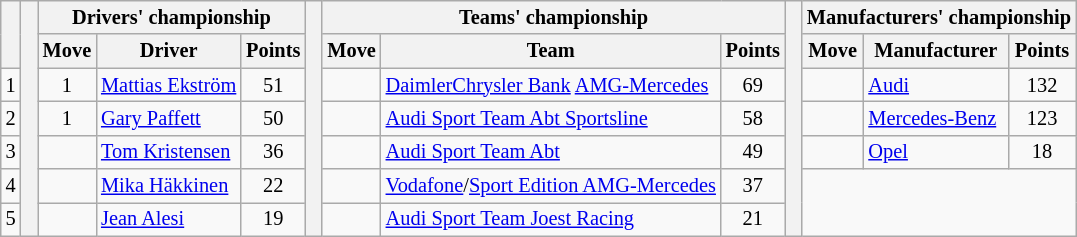<table class="wikitable" style="font-size:85%;">
<tr>
<th rowspan="2"></th>
<th rowspan="7" style="width:5px;"></th>
<th colspan="3">Drivers' championship</th>
<th rowspan="7" style="width:5px;"></th>
<th colspan="3" nowrap>Teams' championship</th>
<th rowspan="7" style="width:5px;"></th>
<th colspan="3" nowrap>Manufacturers' championship</th>
</tr>
<tr>
<th>Move</th>
<th>Driver</th>
<th>Points</th>
<th>Move</th>
<th>Team</th>
<th>Points</th>
<th>Move</th>
<th>Manufacturer</th>
<th>Points</th>
</tr>
<tr>
<td align="center">1</td>
<td align="center"> 1</td>
<td> <a href='#'>Mattias Ekström</a></td>
<td align="center">51</td>
<td align="center"></td>
<td> <a href='#'>DaimlerChrysler Bank</a> <a href='#'>AMG-Mercedes</a></td>
<td align="center">69</td>
<td align="center"></td>
<td> <a href='#'>Audi</a></td>
<td align="center">132</td>
</tr>
<tr>
<td align="center">2</td>
<td align="center"> 1</td>
<td> <a href='#'>Gary Paffett</a></td>
<td align="center">50</td>
<td align="center"></td>
<td> <a href='#'>Audi Sport Team Abt Sportsline</a></td>
<td align="center">58</td>
<td align="center"></td>
<td> <a href='#'>Mercedes-Benz</a></td>
<td align="center">123</td>
</tr>
<tr>
<td align="center">3</td>
<td align="center"></td>
<td> <a href='#'>Tom Kristensen</a></td>
<td align="center">36</td>
<td align="center"></td>
<td> <a href='#'>Audi Sport Team Abt</a></td>
<td align="center">49</td>
<td align="center"></td>
<td> <a href='#'>Opel</a></td>
<td align="center">18</td>
</tr>
<tr>
<td align="center">4</td>
<td align="center"></td>
<td> <a href='#'>Mika Häkkinen</a></td>
<td align="center">22</td>
<td align="center"></td>
<td> <a href='#'>Vodafone</a>/<a href='#'>Sport Edition AMG-Mercedes</a></td>
<td align="center">37</td>
</tr>
<tr>
<td align="center">5</td>
<td align="center"></td>
<td> <a href='#'>Jean Alesi</a></td>
<td align="center">19</td>
<td align="center"></td>
<td> <a href='#'>Audi Sport Team Joest Racing</a></td>
<td align="center">21</td>
</tr>
</table>
